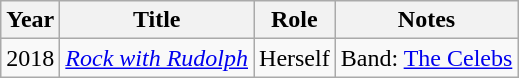<table class="wikitable sortable">
<tr>
<th>Year</th>
<th>Title</th>
<th class="unsortable">Role</th>
<th class="unsortable">Notes</th>
</tr>
<tr>
<td>2018</td>
<td><em><a href='#'>Rock with Rudolph</a></em> </td>
<td>Herself</td>
<td>Band: <a href='#'>The Celebs</a></td>
</tr>
</table>
